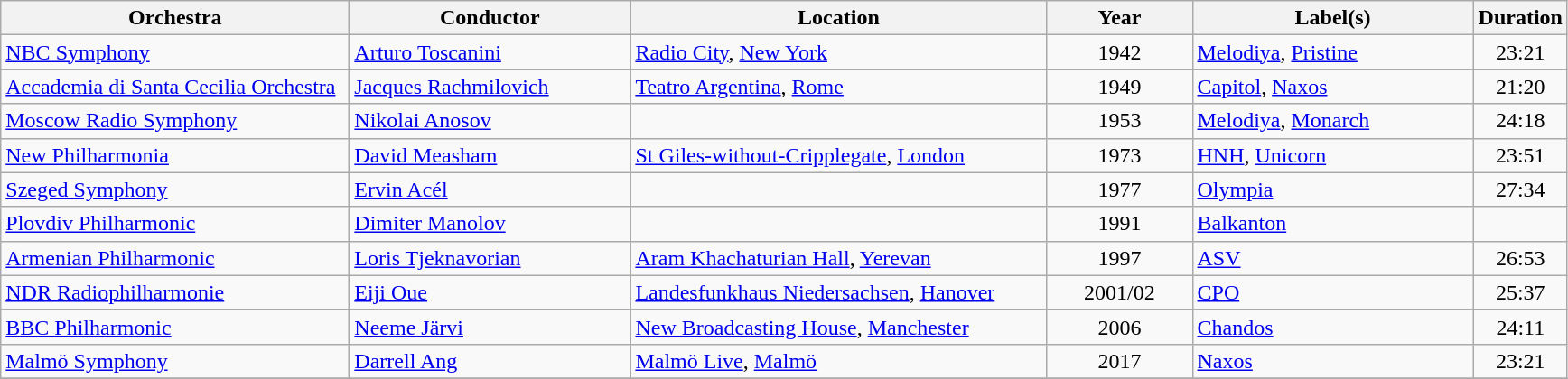<table class="wikitable">
<tr>
<th width="250px">Orchestra</th>
<th width=200px>Conductor</th>
<th width=300px>Location</th>
<th width=100px>Year</th>
<th width=200px>Label(s)</th>
<th>Duration</th>
</tr>
<tr>
<td><a href='#'>NBC Symphony</a></td>
<td><a href='#'>Arturo Toscanini</a></td>
<td> <a href='#'>Radio City</a>, <a href='#'>New York</a></td>
<td align=center>1942</td>
<td><a href='#'>Melodiya</a>, <a href='#'>Pristine</a></td>
<td align=center>23:21</td>
</tr>
<tr>
<td><a href='#'>Accademia di Santa Cecilia Orchestra</a></td>
<td><a href='#'>Jacques Rachmilovich</a></td>
<td> <a href='#'>Teatro Argentina</a>, <a href='#'>Rome</a></td>
<td align=center>1949</td>
<td><a href='#'>Capitol</a>, <a href='#'>Naxos</a></td>
<td align=center>21:20</td>
</tr>
<tr>
<td><a href='#'>Moscow Radio Symphony</a></td>
<td><a href='#'>Nikolai Anosov</a></td>
<td></td>
<td align=center>1953</td>
<td><a href='#'>Melodiya</a>, <a href='#'>Monarch</a></td>
<td align=center>24:18</td>
</tr>
<tr>
<td><a href='#'>New Philharmonia</a></td>
<td><a href='#'>David Measham</a></td>
<td> <a href='#'>St Giles-without-Cripplegate</a>, <a href='#'>London</a></td>
<td align=center>1973</td>
<td><a href='#'>HNH</a>, <a href='#'>Unicorn</a></td>
<td align=center>23:51</td>
</tr>
<tr>
<td><a href='#'>Szeged Symphony</a></td>
<td><a href='#'>Ervin Acél</a></td>
<td></td>
<td align=center>1977</td>
<td><a href='#'>Olympia</a></td>
<td align=center>27:34</td>
</tr>
<tr>
<td><a href='#'>Plovdiv Philharmonic</a></td>
<td><a href='#'>Dimiter Manolov</a></td>
<td></td>
<td align=center>1991</td>
<td><a href='#'>Balkanton</a></td>
</tr>
<tr>
<td><a href='#'>Armenian Philharmonic</a></td>
<td><a href='#'>Loris Tjeknavorian</a></td>
<td> <a href='#'>Aram Khachaturian Hall</a>, <a href='#'>Yerevan</a></td>
<td align=center>1997</td>
<td><a href='#'>ASV</a></td>
<td align=center>26:53</td>
</tr>
<tr>
<td><a href='#'>NDR Radiophilharmonie</a></td>
<td><a href='#'>Eiji Oue</a></td>
<td> <a href='#'>Landesfunkhaus Niedersachsen</a>, <a href='#'>Hanover</a></td>
<td align=center>2001/02</td>
<td><a href='#'>CPO</a></td>
<td align=center>25:37</td>
</tr>
<tr>
<td><a href='#'>BBC Philharmonic</a></td>
<td><a href='#'>Neeme Järvi</a></td>
<td> <a href='#'>New Broadcasting House</a>, <a href='#'>Manchester</a></td>
<td align=center>2006</td>
<td><a href='#'>Chandos</a></td>
<td align=center>24:11</td>
</tr>
<tr>
<td><a href='#'>Malmö Symphony</a></td>
<td><a href='#'>Darrell Ang</a></td>
<td> <a href='#'>Malmö Live</a>, <a href='#'>Malmö</a></td>
<td align=center>2017</td>
<td><a href='#'>Naxos</a></td>
<td align=center>23:21</td>
</tr>
<tr>
</tr>
</table>
